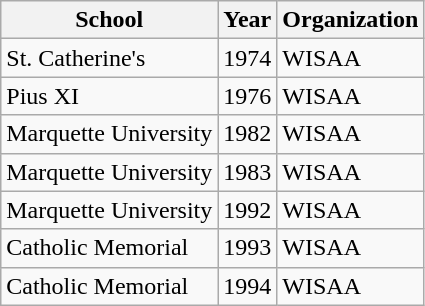<table class="wikitable">
<tr>
<th>School</th>
<th>Year</th>
<th>Organization</th>
</tr>
<tr>
<td>St. Catherine's</td>
<td>1974</td>
<td>WISAA</td>
</tr>
<tr>
<td>Pius XI</td>
<td>1976</td>
<td>WISAA</td>
</tr>
<tr>
<td>Marquette University</td>
<td>1982</td>
<td>WISAA</td>
</tr>
<tr>
<td>Marquette University</td>
<td>1983</td>
<td>WISAA</td>
</tr>
<tr>
<td>Marquette University</td>
<td>1992</td>
<td>WISAA</td>
</tr>
<tr>
<td>Catholic Memorial</td>
<td>1993</td>
<td>WISAA</td>
</tr>
<tr>
<td>Catholic Memorial</td>
<td>1994</td>
<td>WISAA</td>
</tr>
</table>
